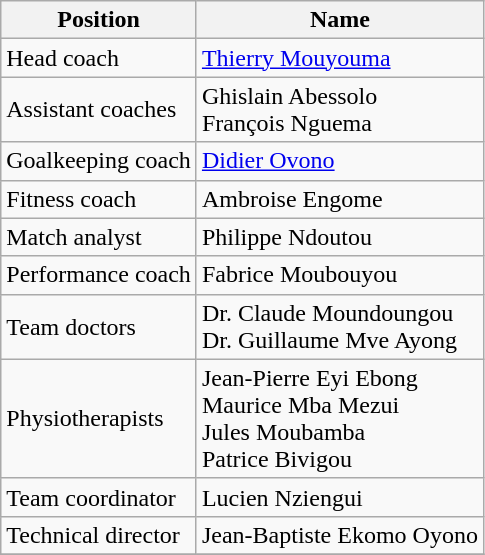<table class="wikitable">
<tr>
<th>Position</th>
<th>Name</th>
</tr>
<tr>
<td>Head coach</td>
<td> <a href='#'>Thierry Mouyouma</a></td>
</tr>
<tr>
<td>Assistant coaches</td>
<td> Ghislain Abessolo<br> François Nguema</td>
</tr>
<tr>
<td>Goalkeeping coach</td>
<td> <a href='#'>Didier Ovono</a></td>
</tr>
<tr>
<td>Fitness coach</td>
<td> Ambroise Engome</td>
</tr>
<tr>
<td>Match analyst</td>
<td> Philippe Ndoutou</td>
</tr>
<tr>
<td>Performance coach</td>
<td> Fabrice Moubouyou</td>
</tr>
<tr>
<td>Team doctors</td>
<td> Dr. Claude Moundoungou<br> Dr. Guillaume Mve Ayong</td>
</tr>
<tr>
<td>Physiotherapists</td>
<td> Jean-Pierre Eyi Ebong<br> Maurice Mba Mezui<br> Jules Moubamba<br> Patrice Bivigou</td>
</tr>
<tr>
<td>Team coordinator</td>
<td> Lucien Nziengui</td>
</tr>
<tr>
<td>Technical director</td>
<td> Jean-Baptiste Ekomo Oyono</td>
</tr>
<tr>
</tr>
</table>
